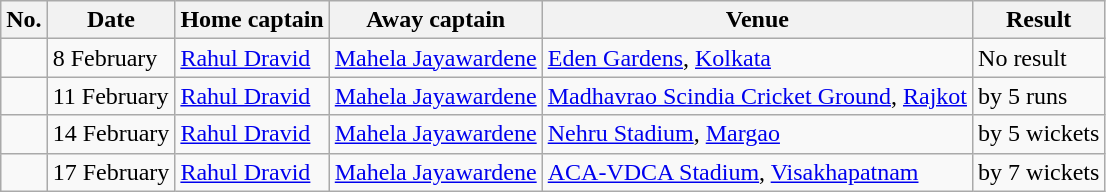<table class="wikitable">
<tr>
<th>No.</th>
<th>Date</th>
<th>Home captain</th>
<th>Away captain</th>
<th>Venue</th>
<th>Result</th>
</tr>
<tr>
<td></td>
<td>8 February</td>
<td><a href='#'>Rahul Dravid</a></td>
<td><a href='#'>Mahela Jayawardene</a></td>
<td><a href='#'>Eden Gardens</a>, <a href='#'>Kolkata</a></td>
<td>No result</td>
</tr>
<tr>
<td></td>
<td>11 February</td>
<td><a href='#'>Rahul Dravid</a></td>
<td><a href='#'>Mahela Jayawardene</a></td>
<td><a href='#'>Madhavrao Scindia Cricket Ground</a>, <a href='#'>Rajkot</a></td>
<td> by 5 runs</td>
</tr>
<tr>
<td></td>
<td>14 February</td>
<td><a href='#'>Rahul Dravid</a></td>
<td><a href='#'>Mahela Jayawardene</a></td>
<td><a href='#'>Nehru Stadium</a>, <a href='#'>Margao</a></td>
<td> by 5 wickets</td>
</tr>
<tr>
<td></td>
<td>17 February</td>
<td><a href='#'>Rahul Dravid</a></td>
<td><a href='#'>Mahela Jayawardene</a></td>
<td><a href='#'>ACA-VDCA Stadium</a>, <a href='#'>Visakhapatnam</a></td>
<td> by 7 wickets</td>
</tr>
</table>
